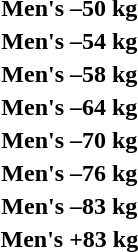<table>
<tr>
<th scope="row">Men's –50 kg</th>
<td></td>
<td></td>
<td><br></td>
</tr>
<tr>
<th scope="row">Men's –54 kg</th>
<td></td>
<td></td>
<td><br></td>
</tr>
<tr>
<th scope="row">Men's –58 kg</th>
<td></td>
<td></td>
<td><br></td>
</tr>
<tr>
<th scope="row">Men's –64 kg</th>
<td></td>
<td></td>
<td><br></td>
</tr>
<tr>
<th scope="row">Men's –70 kg</th>
<td></td>
<td></td>
<td><br></td>
</tr>
<tr>
<th scope="row">Men's –76 kg</th>
<td></td>
<td></td>
<td><br></td>
</tr>
<tr>
<th scope="row">Men's –83 kg</th>
<td></td>
<td></td>
<td><br></td>
</tr>
<tr>
<th scope="row">Men's +83 kg</th>
<td></td>
<td></td>
<td><br></td>
</tr>
</table>
